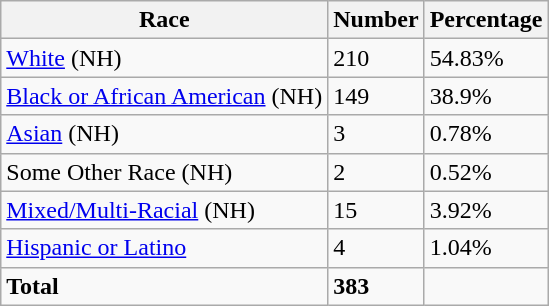<table class="wikitable">
<tr>
<th>Race</th>
<th>Number</th>
<th>Percentage</th>
</tr>
<tr>
<td><a href='#'>White</a> (NH)</td>
<td>210</td>
<td>54.83%</td>
</tr>
<tr>
<td><a href='#'>Black or African American</a> (NH)</td>
<td>149</td>
<td>38.9%</td>
</tr>
<tr>
<td><a href='#'>Asian</a> (NH)</td>
<td>3</td>
<td>0.78%</td>
</tr>
<tr>
<td>Some Other Race (NH)</td>
<td>2</td>
<td>0.52%</td>
</tr>
<tr>
<td><a href='#'>Mixed/Multi-Racial</a> (NH)</td>
<td>15</td>
<td>3.92%</td>
</tr>
<tr>
<td><a href='#'>Hispanic or Latino</a></td>
<td>4</td>
<td>1.04%</td>
</tr>
<tr>
<td><strong>Total</strong></td>
<td><strong>383</strong></td>
<td></td>
</tr>
</table>
